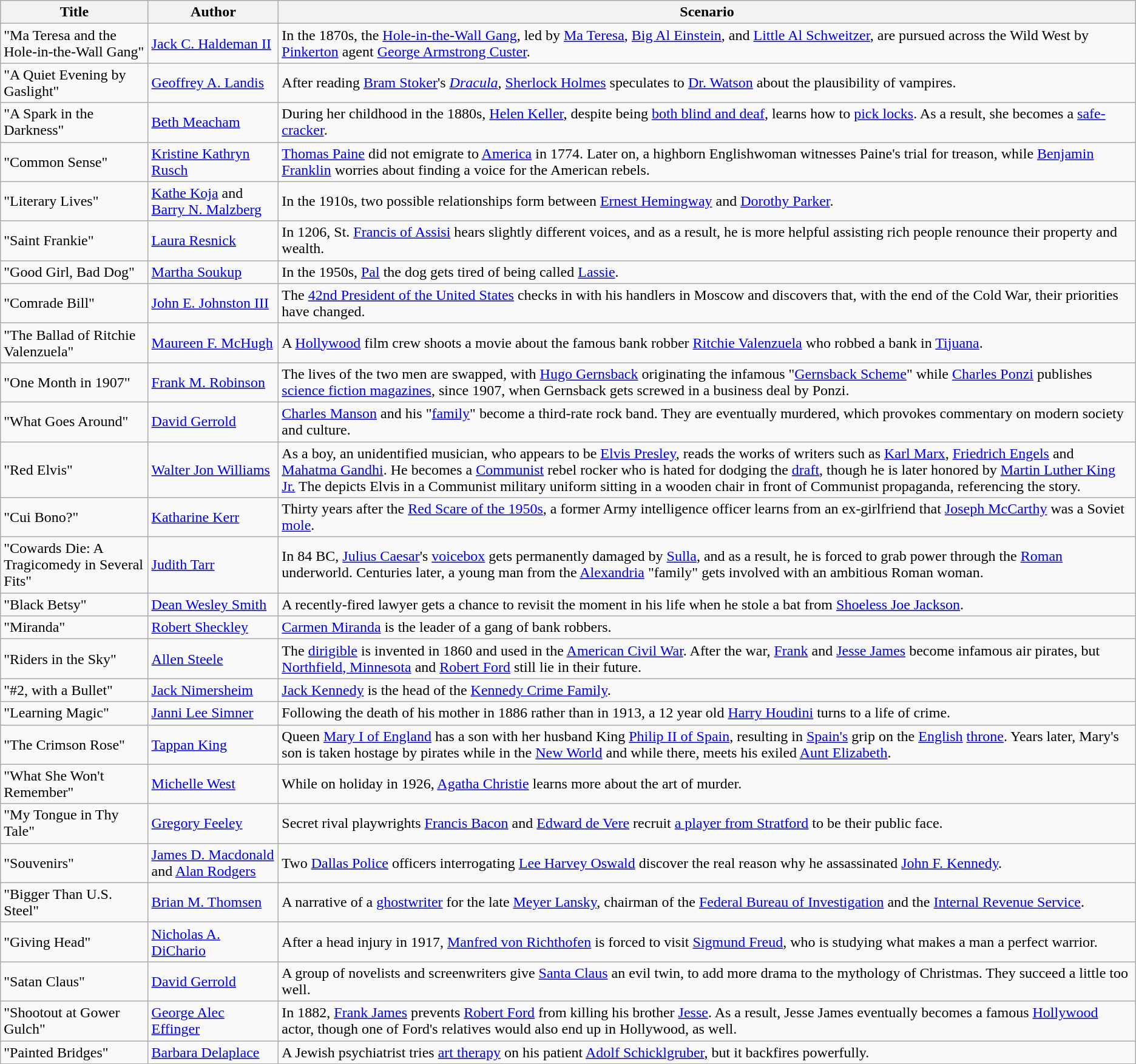<table class="wikitable">
<tr>
<th>Title</th>
<th>Author</th>
<th>Scenario</th>
</tr>
<tr>
<td>"Ma Teresa and the Hole-in-the-Wall Gang"</td>
<td><a href='#'>Jack C. Haldeman II</a></td>
<td>In the 1870s, the <a href='#'>Hole-in-the-Wall Gang</a>, led by <a href='#'>Ma Teresa</a>, <a href='#'>Big Al Einstein</a>, and <a href='#'>Little Al Schweitzer</a>, are pursued across the Wild West by <a href='#'>Pinkerton</a> agent <a href='#'>George Armstrong Custer</a>.</td>
</tr>
<tr>
<td>"A Quiet Evening by Gaslight"</td>
<td><a href='#'>Geoffrey A. Landis</a></td>
<td>After reading <a href='#'>Bram Stoker</a>'s <em><a href='#'>Dracula</a></em>, <a href='#'>Sherlock Holmes</a> speculates to <a href='#'>Dr. Watson</a> about the plausibility of vampires.</td>
</tr>
<tr>
<td>"A Spark in the Darkness"</td>
<td><a href='#'>Beth Meacham</a></td>
<td>During her childhood in the 1880s, <a href='#'>Helen Keller</a>, despite being <a href='#'>both blind and deaf</a>, learns how to <a href='#'>pick locks</a>. As a result, she becomes a <a href='#'>safe-cracker</a>.</td>
</tr>
<tr>
<td>"Common Sense"</td>
<td><a href='#'>Kristine Kathryn Rusch</a></td>
<td><a href='#'>Thomas Paine</a> did not emigrate to <a href='#'>America</a> in 1774. Later on, a highborn Englishwoman witnesses Paine's trial for treason, while <a href='#'>Benjamin Franklin</a> worries about finding a voice for the American rebels.</td>
</tr>
<tr>
<td>"Literary Lives"</td>
<td><a href='#'>Kathe Koja</a> and <a href='#'>Barry N. Malzberg</a></td>
<td>In the 1910s, two possible relationships form between <a href='#'>Ernest Hemingway</a> and <a href='#'>Dorothy Parker</a>.</td>
</tr>
<tr>
<td>"Saint Frankie"</td>
<td><a href='#'>Laura Resnick</a></td>
<td>In 1206, St. <a href='#'>Francis of Assisi</a> hears slightly different voices, and as a result, he is more helpful assisting rich people renounce their property and wealth.</td>
</tr>
<tr>
<td>"Good Girl, Bad Dog"</td>
<td><a href='#'>Martha Soukup</a></td>
<td>In the 1950s, <a href='#'>Pal</a> the dog gets tired of being called <a href='#'>Lassie</a>.</td>
</tr>
<tr>
<td>"Comrade Bill"</td>
<td><a href='#'>John E. Johnston III</a></td>
<td>The <a href='#'>42nd President of the United States</a> checks in with his handlers in Moscow and discovers that, with the end of the Cold War, their priorities have changed.</td>
</tr>
<tr>
<td>"The Ballad of Ritchie Valenzuela"</td>
<td><a href='#'>Maureen F. McHugh</a></td>
<td>A <a href='#'>Hollywood</a> film crew shoots a movie about the famous bank robber <a href='#'>Ritchie Valenzuela</a> who robbed a bank in <a href='#'>Tijuana</a>.</td>
</tr>
<tr>
<td>"One Month in 1907"</td>
<td><a href='#'>Frank M. Robinson</a></td>
<td>The lives of the two men are swapped, with <a href='#'>Hugo Gernsback</a> originating the infamous "<a href='#'>Gernsback Scheme</a>" while <a href='#'>Charles Ponzi</a> publishes <a href='#'>science fiction magazines</a>, since 1907, when Gernsback gets screwed in a business deal by Ponzi.</td>
</tr>
<tr>
<td>"What Goes Around"</td>
<td><a href='#'>David Gerrold</a></td>
<td><a href='#'>Charles Manson</a> and his "<a href='#'>family</a>" become a third-rate rock band. They are eventually murdered, which provokes commentary on modern society and culture.</td>
</tr>
<tr>
<td>"Red Elvis"</td>
<td><a href='#'>Walter Jon Williams</a></td>
<td>As a boy, an unidentified musician, who appears to be <a href='#'>Elvis Presley</a>, reads the works of writers such as <a href='#'>Karl Marx</a>, <a href='#'>Friedrich Engels</a> and <a href='#'>Mahatma Gandhi</a>. He becomes a <a href='#'>Communist</a> rebel rocker who is hated for dodging the <a href='#'>draft</a>, though he is later honored by <a href='#'>Martin Luther King Jr.</a> The  depicts Elvis in a Communist military uniform sitting in a wooden chair in front of Communist propaganda, referencing the story.</td>
</tr>
<tr>
<td>"Cui Bono?"</td>
<td><a href='#'>Katharine Kerr</a></td>
<td>Thirty years after the <a href='#'>Red Scare of the 1950s</a>, a former Army intelligence officer learns from an ex-girlfriend that <a href='#'>Joseph McCarthy</a> was a Soviet <a href='#'>mole</a>.</td>
</tr>
<tr>
<td>"Cowards Die: A Tragicomedy in Several Fits"</td>
<td><a href='#'>Judith Tarr</a></td>
<td>In 84 BC, <a href='#'>Julius Caesar</a>'s <a href='#'>voicebox</a> gets permanently damaged by <a href='#'>Sulla</a>, and as a result, he is forced to grab power through the <a href='#'>Roman</a> underworld. Centuries later, a young man from the <a href='#'>Alexandria</a> "family" gets involved with an ambitious Roman woman.</td>
</tr>
<tr>
<td>"Black Betsy"</td>
<td><a href='#'>Dean Wesley Smith</a></td>
<td>A recently-fired lawyer gets a chance to revisit the moment in his life when he stole a bat from <a href='#'>Shoeless Joe Jackson</a>.</td>
</tr>
<tr>
<td>"Miranda"</td>
<td><a href='#'>Robert Sheckley</a></td>
<td><a href='#'>Carmen Miranda</a> is the leader of a gang of bank robbers.</td>
</tr>
<tr>
<td>"Riders in the Sky"</td>
<td><a href='#'>Allen Steele</a></td>
<td>The <a href='#'>dirigible</a> is invented in 1860 and used in the <a href='#'>American Civil War</a>. After the war, <a href='#'>Frank</a> and <a href='#'>Jesse James</a> become infamous air pirates, but <a href='#'>Northfield, Minnesota</a> and <a href='#'>Robert Ford</a> still lie in their future.</td>
</tr>
<tr>
<td>"#2, with a Bullet"</td>
<td><a href='#'>Jack Nimersheim</a></td>
<td><a href='#'>Jack Kennedy</a> is the head of the <a href='#'>Kennedy Crime Family</a>.</td>
</tr>
<tr>
<td>"Learning Magic"</td>
<td><a href='#'>Janni Lee Simner</a></td>
<td>Following the death of his mother in 1886 rather than in 1913, a 12 year old <a href='#'>Harry Houdini</a> turns to a life of crime.</td>
</tr>
<tr>
<td>"The Crimson Rose"</td>
<td><a href='#'>Tappan King</a></td>
<td>Queen <a href='#'>Mary I of England</a> has a son with her husband King <a href='#'>Philip II of Spain</a>, resulting in <a href='#'>Spain's</a> grip on the <a href='#'>English</a> <a href='#'>throne</a>. Years later, Mary's son is taken hostage by pirates while in the <a href='#'>New World</a> and while there, meets his exiled <a href='#'>Aunt Elizabeth</a>.</td>
</tr>
<tr>
<td>"What She Won't Remember"</td>
<td><a href='#'>Michelle West</a></td>
<td>While on holiday in 1926, <a href='#'>Agatha Christie</a> learns more about the art of murder.</td>
</tr>
<tr>
<td>"My Tongue in Thy Tale"</td>
<td><a href='#'>Gregory Feeley</a></td>
<td>Secret rival playwrights <a href='#'>Francis Bacon</a> and <a href='#'>Edward de Vere</a> recruit <a href='#'>a player from Stratford</a> to be their public face.</td>
</tr>
<tr>
<td>"Souvenirs"</td>
<td><a href='#'>James D. Macdonald</a> and <a href='#'>Alan Rodgers</a></td>
<td>Two <a href='#'>Dallas Police</a> officers interrogating <a href='#'>Lee Harvey Oswald</a> discover the real reason why he assassinated <a href='#'>John F. Kennedy</a>.</td>
</tr>
<tr>
<td>"Bigger Than U.S. Steel"</td>
<td><a href='#'>Brian M. Thomsen</a></td>
<td>A narrative of a <a href='#'>ghostwriter</a> for the late <a href='#'>Meyer Lansky</a>, chairman of the <a href='#'>Federal Bureau of Investigation</a> and the <a href='#'>Internal Revenue Service</a>.</td>
</tr>
<tr>
<td>"Giving Head"</td>
<td><a href='#'>Nicholas A. DiChario</a></td>
<td>After a head injury in 1917, <a href='#'>Manfred von Richthofen</a> is forced to visit <a href='#'>Sigmund Freud</a>, who is studying what makes a man a perfect warrior.</td>
</tr>
<tr>
<td>"Satan Claus"</td>
<td><a href='#'>David Gerrold</a></td>
<td>A group of novelists and screenwriters give <a href='#'>Santa Claus</a> an evil twin, to add more drama to the mythology of Christmas. They succeed a little too well.</td>
</tr>
<tr>
<td>"Shootout at Gower Gulch"</td>
<td><a href='#'>George Alec Effinger</a></td>
<td>In 1882, <a href='#'>Frank James</a> prevents <a href='#'>Robert Ford</a> from killing his brother <a href='#'>Jesse</a>. As a result, Jesse James eventually becomes a famous <a href='#'>Hollywood</a> actor, though one of Ford's relatives would also end up in Hollywood, as well.</td>
</tr>
<tr>
<td>"Painted Bridges"</td>
<td><a href='#'>Barbara Delaplace</a></td>
<td>A Jewish psychiatrist tries <a href='#'>art therapy</a> on his patient <a href='#'>Adolf Schicklgruber</a>, but it backfires powerfully.</td>
</tr>
<tr>
</tr>
</table>
